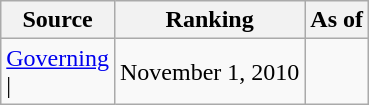<table class="wikitable" style="text-align:center">
<tr>
<th>Source</th>
<th>Ranking</th>
<th>As of</th>
</tr>
<tr>
<td align=left><a href='#'>Governing</a><br>| </td>
<td>November 1, 2010</td>
</tr>
</table>
